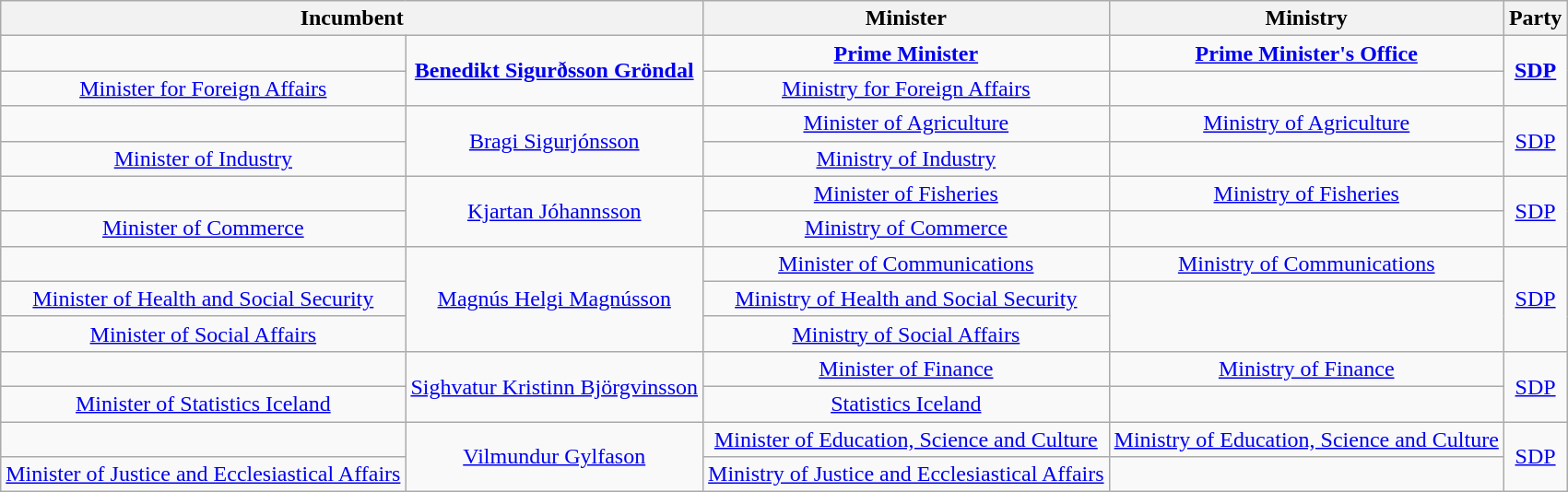<table class="wikitable" style="text-align: center;">
<tr>
<th colspan=2>Incumbent</th>
<th>Minister</th>
<th>Ministry</th>
<th>Party</th>
</tr>
<tr>
<td></td>
<td rowspan=2><strong><a href='#'>Benedikt Sigurðsson Gröndal</a></strong></td>
<td><strong><a href='#'>Prime Minister</a><br></strong></td>
<td><strong><a href='#'>Prime Minister's Office</a><br></strong></td>
<td rowspan=2><strong><a href='#'>SDP</a></strong></td>
</tr>
<tr>
<td><a href='#'>Minister for Foreign Affairs</a><br></td>
<td><a href='#'>Ministry for Foreign Affairs</a><br></td>
</tr>
<tr>
<td></td>
<td rowspan=2><a href='#'>Bragi Sigurjónsson</a></td>
<td><a href='#'>Minister of Agriculture</a><br></td>
<td><a href='#'>Ministry of Agriculture</a><br></td>
<td rowspan=2><a href='#'>SDP</a></td>
</tr>
<tr>
<td><a href='#'>Minister of Industry</a><br></td>
<td><a href='#'>Ministry of Industry</a><br></td>
</tr>
<tr>
<td></td>
<td rowspan=2><a href='#'>Kjartan Jóhannsson</a></td>
<td><a href='#'>Minister of Fisheries</a><br></td>
<td><a href='#'>Ministry of Fisheries</a><br></td>
<td rowspan=2><a href='#'>SDP</a></td>
</tr>
<tr>
<td><a href='#'>Minister of Commerce</a><br></td>
<td><a href='#'>Ministry of Commerce</a><br></td>
</tr>
<tr>
<td></td>
<td rowspan=3><a href='#'>Magnús Helgi Magnússon</a></td>
<td><a href='#'>Minister of Communications</a><br></td>
<td><a href='#'>Ministry of Communications</a><br></td>
<td rowspan=3><a href='#'>SDP</a></td>
</tr>
<tr>
<td><a href='#'>Minister of Health and Social Security</a><br></td>
<td><a href='#'>Ministry of Health and Social Security</a><br></td>
</tr>
<tr>
<td><a href='#'>Minister of Social Affairs</a><br></td>
<td><a href='#'>Ministry of Social Affairs</a><br></td>
</tr>
<tr>
<td></td>
<td rowspan=2><a href='#'>Sighvatur Kristinn Björgvinsson</a></td>
<td><a href='#'>Minister of Finance</a><br></td>
<td><a href='#'>Ministry of Finance</a><br></td>
<td rowspan=2><a href='#'>SDP</a></td>
</tr>
<tr>
<td><a href='#'>Minister of Statistics Iceland</a><br></td>
<td><a href='#'>Statistics Iceland</a><br></td>
</tr>
<tr>
<td></td>
<td rowspan=2><a href='#'>Vilmundur Gylfason</a></td>
<td><a href='#'>Minister of Education, Science and Culture</a><br></td>
<td><a href='#'>Ministry of Education, Science and Culture</a><br></td>
<td rowspan=2><a href='#'>SDP</a></td>
</tr>
<tr>
<td><a href='#'>Minister of Justice and Ecclesiastical Affairs</a><br></td>
<td><a href='#'>Ministry of Justice and Ecclesiastical Affairs</a><br></td>
</tr>
</table>
